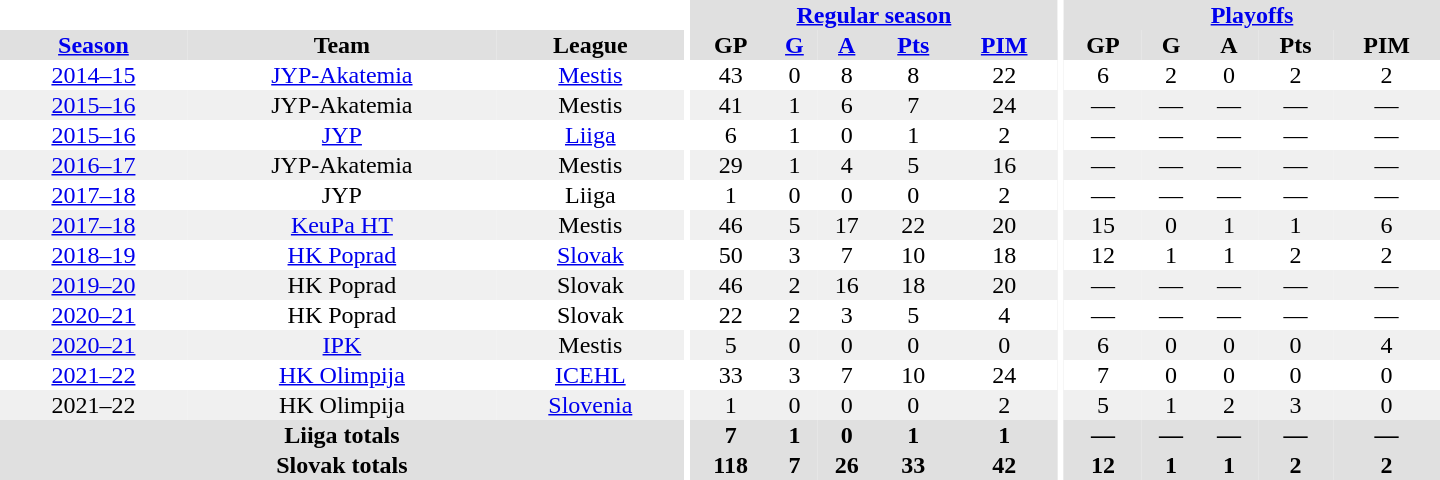<table border="0" cellpadding="1" cellspacing="0" style="text-align:center; width:60em">
<tr bgcolor="#e0e0e0">
<th colspan="3" bgcolor="#ffffff"></th>
<th rowspan="107" bgcolor="#ffffff"></th>
<th colspan="5"><a href='#'>Regular season</a></th>
<th rowspan="107" bgcolor="#ffffff"></th>
<th colspan="5"><a href='#'>Playoffs</a></th>
</tr>
<tr bgcolor="#e0e0e0">
<th><a href='#'>Season</a></th>
<th>Team</th>
<th>League</th>
<th>GP</th>
<th><a href='#'>G</a></th>
<th><a href='#'>A</a></th>
<th><a href='#'>Pts</a></th>
<th><a href='#'>PIM</a></th>
<th>GP</th>
<th>G</th>
<th>A</th>
<th>Pts</th>
<th>PIM</th>
</tr>
<tr>
<td><a href='#'>2014–15</a></td>
<td><a href='#'>JYP-Akatemia</a></td>
<td><a href='#'>Mestis</a></td>
<td>43</td>
<td>0</td>
<td>8</td>
<td>8</td>
<td>22</td>
<td>6</td>
<td>2</td>
<td>0</td>
<td>2</td>
<td>2</td>
</tr>
<tr bgcolor="#f0f0f0">
<td><a href='#'>2015–16</a></td>
<td>JYP-Akatemia</td>
<td>Mestis</td>
<td>41</td>
<td>1</td>
<td>6</td>
<td>7</td>
<td>24</td>
<td>—</td>
<td>—</td>
<td>—</td>
<td>—</td>
<td>—</td>
</tr>
<tr>
<td><a href='#'>2015–16</a></td>
<td><a href='#'>JYP</a></td>
<td><a href='#'>Liiga</a></td>
<td>6</td>
<td>1</td>
<td>0</td>
<td>1</td>
<td>2</td>
<td>—</td>
<td>—</td>
<td>—</td>
<td>—</td>
<td>—</td>
</tr>
<tr bgcolor="#f0f0f0">
<td><a href='#'>2016–17</a></td>
<td>JYP-Akatemia</td>
<td>Mestis</td>
<td>29</td>
<td>1</td>
<td>4</td>
<td>5</td>
<td>16</td>
<td>—</td>
<td>—</td>
<td>—</td>
<td>—</td>
<td>—</td>
</tr>
<tr>
<td><a href='#'>2017–18</a></td>
<td>JYP</td>
<td>Liiga</td>
<td>1</td>
<td>0</td>
<td>0</td>
<td>0</td>
<td>2</td>
<td>—</td>
<td>—</td>
<td>—</td>
<td>—</td>
<td>—</td>
</tr>
<tr bgcolor="#f0f0f0">
<td><a href='#'>2017–18</a></td>
<td><a href='#'>KeuPa HT</a></td>
<td>Mestis</td>
<td>46</td>
<td>5</td>
<td>17</td>
<td>22</td>
<td>20</td>
<td>15</td>
<td>0</td>
<td>1</td>
<td>1</td>
<td>6</td>
</tr>
<tr>
<td><a href='#'>2018–19</a></td>
<td><a href='#'>HK Poprad</a></td>
<td><a href='#'>Slovak</a></td>
<td>50</td>
<td>3</td>
<td>7</td>
<td>10</td>
<td>18</td>
<td>12</td>
<td>1</td>
<td>1</td>
<td>2</td>
<td>2</td>
</tr>
<tr bgcolor="#f0f0f0">
<td><a href='#'>2019–20</a></td>
<td>HK Poprad</td>
<td>Slovak</td>
<td>46</td>
<td>2</td>
<td>16</td>
<td>18</td>
<td>20</td>
<td>—</td>
<td>—</td>
<td>—</td>
<td>—</td>
<td>—</td>
</tr>
<tr>
<td><a href='#'>2020–21</a></td>
<td>HK Poprad</td>
<td>Slovak</td>
<td>22</td>
<td>2</td>
<td>3</td>
<td>5</td>
<td>4</td>
<td>—</td>
<td>—</td>
<td>—</td>
<td>—</td>
<td>—</td>
</tr>
<tr bgcolor="#f0f0f0">
<td><a href='#'>2020–21</a></td>
<td><a href='#'>IPK</a></td>
<td>Mestis</td>
<td>5</td>
<td>0</td>
<td>0</td>
<td>0</td>
<td>0</td>
<td>6</td>
<td>0</td>
<td>0</td>
<td>0</td>
<td>4</td>
</tr>
<tr>
<td><a href='#'>2021–22</a></td>
<td><a href='#'>HK Olimpija</a></td>
<td><a href='#'>ICEHL</a></td>
<td>33</td>
<td>3</td>
<td>7</td>
<td>10</td>
<td>24</td>
<td>7</td>
<td>0</td>
<td>0</td>
<td>0</td>
<td>0</td>
</tr>
<tr bgcolor="#f0f0f0">
<td 2021–22 Slovenian Hockey League season>2021–22</td>
<td>HK Olimpija</td>
<td><a href='#'>Slovenia</a></td>
<td>1</td>
<td>0</td>
<td>0</td>
<td>0</td>
<td>2</td>
<td>5</td>
<td>1</td>
<td>2</td>
<td>3</td>
<td>0</td>
</tr>
<tr bgcolor="#e0e0e0">
<th colspan="3">Liiga totals</th>
<th>7</th>
<th>1</th>
<th>0</th>
<th>1</th>
<th>1</th>
<th>—</th>
<th>—</th>
<th>—</th>
<th>—</th>
<th>—</th>
</tr>
<tr bgcolor="#e0e0e0">
<th colspan="3">Slovak totals</th>
<th>118</th>
<th>7</th>
<th>26</th>
<th>33</th>
<th>42</th>
<th>12</th>
<th>1</th>
<th>1</th>
<th>2</th>
<th>2</th>
</tr>
</table>
